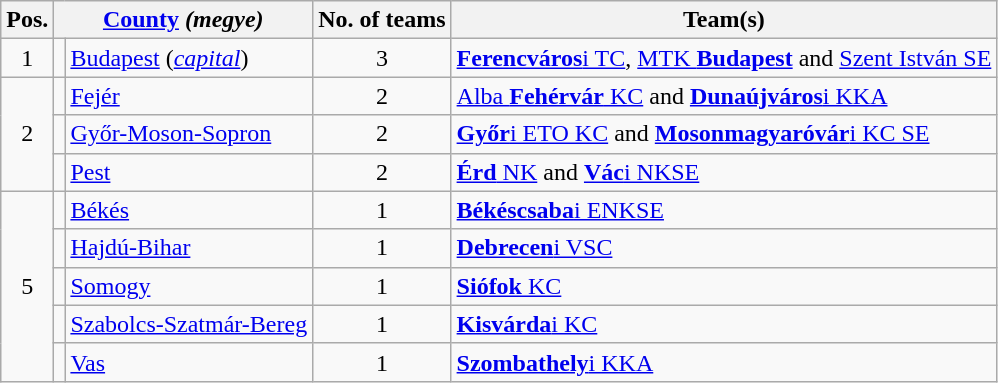<table class="wikitable">
<tr>
<th>Pos.</th>
<th colspan=2><a href='#'>County</a> <em>(megye)</em></th>
<th>No. of teams</th>
<th>Team(s)</th>
</tr>
<tr>
<td align="center">1</td>
<td align=center></td>
<td><a href='#'>Budapest</a> (<em><a href='#'>capital</a></em>)</td>
<td align="center">3</td>
<td><a href='#'><strong>Ferencváros</strong>i TC</a>, <a href='#'>MTK <strong>Budapest</strong></a> and <a href='#'>Szent István SE</a></td>
</tr>
<tr>
<td rowspan="3" align="center">2</td>
<td align=center></td>
<td><a href='#'>Fejér</a></td>
<td align="center">2</td>
<td><a href='#'>Alba <strong>Fehérvár</strong> KC</a> and <a href='#'><strong>Dunaújváros</strong>i KKA</a></td>
</tr>
<tr>
<td align=center></td>
<td><a href='#'>Győr-Moson-Sopron</a></td>
<td align="center">2</td>
<td><a href='#'><strong>Győr</strong>i ETO KC</a> and <a href='#'><strong>Mosonmagyaróvár</strong>i KC SE</a></td>
</tr>
<tr>
<td align=center></td>
<td><a href='#'>Pest</a></td>
<td align="center">2</td>
<td><a href='#'><strong>Érd</strong> NK</a> and <a href='#'><strong>Vác</strong>i NKSE</a></td>
</tr>
<tr>
<td rowspan="5" align="center">5</td>
<td align=center></td>
<td><a href='#'>Békés</a></td>
<td align="center">1</td>
<td><a href='#'><strong>Békéscsaba</strong>i ENKSE</a></td>
</tr>
<tr>
<td align=center></td>
<td><a href='#'>Hajdú-Bihar</a></td>
<td align="center">1</td>
<td><a href='#'><strong>Debrecen</strong>i VSC</a></td>
</tr>
<tr>
<td align=center></td>
<td><a href='#'>Somogy</a></td>
<td align="center">1</td>
<td><a href='#'><strong>Siófok</strong> KC</a></td>
</tr>
<tr>
<td align=center></td>
<td><a href='#'>Szabolcs-Szatmár-Bereg</a></td>
<td align="center">1</td>
<td><a href='#'><strong>Kisvárda</strong>i KC</a></td>
</tr>
<tr>
<td align=center></td>
<td><a href='#'>Vas</a></td>
<td align="center">1</td>
<td><a href='#'><strong>Szombathely</strong>i KKA</a></td>
</tr>
</table>
